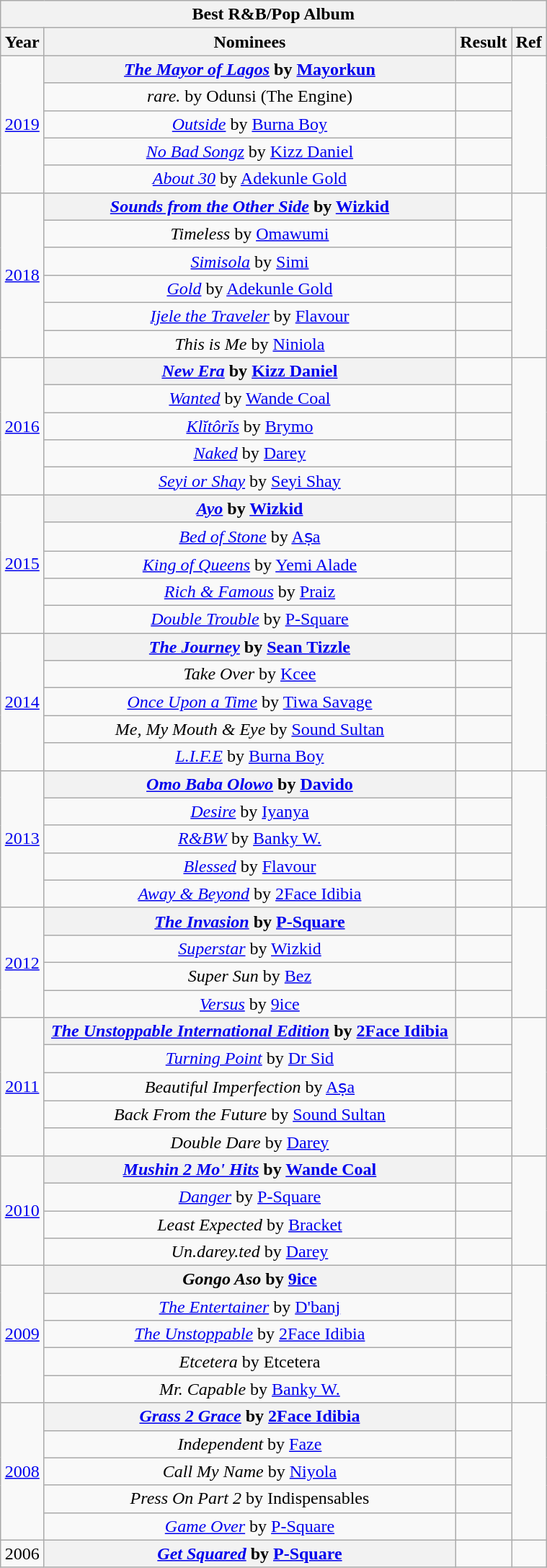<table class="wikitable" style="text-align:center; width:40%;">
<tr>
<th colspan="4">Best R&B/Pop Album</th>
</tr>
<tr>
<th>Year</th>
<th>Nominees</th>
<th>Result</th>
<th>Ref</th>
</tr>
<tr>
<td rowspan="5"><a href='#'>2019</a></td>
<th><em><a href='#'>The Mayor of Lagos</a></em> by <a href='#'>Mayorkun</a></th>
<td></td>
<td rowspan="5"></td>
</tr>
<tr>
<td><em>rare.</em> by Odunsi (The Engine)</td>
<td></td>
</tr>
<tr>
<td><em><a href='#'>Outside</a></em> by <a href='#'>Burna Boy</a></td>
<td></td>
</tr>
<tr>
<td><em><a href='#'>No Bad Songz</a></em> by <a href='#'>Kizz Daniel</a></td>
<td></td>
</tr>
<tr>
<td><em><a href='#'>About 30</a></em> by <a href='#'>Adekunle Gold</a></td>
<td></td>
</tr>
<tr>
<td rowspan="6"><a href='#'>2018</a></td>
<th><em><a href='#'>Sounds from the Other Side</a></em> by <a href='#'>Wizkid</a></th>
<td></td>
<td rowspan="6"></td>
</tr>
<tr>
<td><em>Timeless</em> by <a href='#'>Omawumi</a></td>
<td></td>
</tr>
<tr>
<td><em><a href='#'>Simisola</a></em> by <a href='#'>Simi</a></td>
<td></td>
</tr>
<tr>
<td><em><a href='#'>Gold</a></em> by <a href='#'>Adekunle Gold</a></td>
<td></td>
</tr>
<tr>
<td><em><a href='#'>Ijele the Traveler</a></em> by <a href='#'>Flavour</a></td>
<td></td>
</tr>
<tr>
<td><em>This is Me</em> by <a href='#'>Niniola</a></td>
<td></td>
</tr>
<tr>
<td rowspan="5"><a href='#'>2016</a></td>
<th><em><a href='#'>New Era</a></em> by <a href='#'>Kizz Daniel</a></th>
<td></td>
<td rowspan="5"></td>
</tr>
<tr>
<td><em><a href='#'>Wanted</a></em> by <a href='#'>Wande Coal</a></td>
<td></td>
</tr>
<tr>
<td><em><a href='#'>Klĭtôrĭs</a></em> by <a href='#'>Brymo</a></td>
<td></td>
</tr>
<tr>
<td><em><a href='#'>Naked</a></em> by <a href='#'>Darey</a></td>
<td></td>
</tr>
<tr>
<td><em><a href='#'>Seyi or Shay</a></em> by <a href='#'>Seyi Shay</a></td>
<td></td>
</tr>
<tr>
<td rowspan="5"><a href='#'>2015</a></td>
<th><em><a href='#'>Ayo</a></em> by <a href='#'>Wizkid</a></th>
<td></td>
<td rowspan="5"></td>
</tr>
<tr>
<td><em><a href='#'>Bed of Stone</a></em> by <a href='#'>Aṣa</a></td>
<td></td>
</tr>
<tr>
<td><em><a href='#'>King of Queens</a></em> by <a href='#'>Yemi Alade</a></td>
<td></td>
</tr>
<tr>
<td><em><a href='#'>Rich & Famous</a></em> by <a href='#'>Praiz</a></td>
<td></td>
</tr>
<tr>
<td><em><a href='#'>Double Trouble</a></em> by <a href='#'>P-Square</a></td>
<td></td>
</tr>
<tr>
<td rowspan="5"><a href='#'>2014</a></td>
<th><em><a href='#'>The Journey</a></em> by <a href='#'>Sean Tizzle</a></th>
<td></td>
<td rowspan="5"></td>
</tr>
<tr>
<td><em>Take Over</em> by <a href='#'>Kcee</a></td>
<td></td>
</tr>
<tr>
<td><em><a href='#'>Once Upon a Time</a></em> by <a href='#'>Tiwa Savage</a></td>
<td></td>
</tr>
<tr>
<td><em>Me, My Mouth & Eye</em> by <a href='#'>Sound Sultan</a></td>
<td></td>
</tr>
<tr>
<td><em><a href='#'>L.I.F.E</a></em> by <a href='#'>Burna Boy</a></td>
<td></td>
</tr>
<tr>
<td rowspan="5"><a href='#'>2013</a></td>
<th><em><a href='#'>Omo Baba Olowo</a></em> by <a href='#'>Davido</a></th>
<td></td>
<td rowspan="5"></td>
</tr>
<tr>
<td><em><a href='#'>Desire</a></em> by <a href='#'>Iyanya</a></td>
<td></td>
</tr>
<tr>
<td><em><a href='#'>R&BW</a></em> by <a href='#'>Banky W.</a></td>
<td></td>
</tr>
<tr>
<td><em><a href='#'>Blessed</a></em> by <a href='#'>Flavour</a></td>
<td></td>
</tr>
<tr>
<td><em><a href='#'>Away & Beyond</a></em> by <a href='#'>2Face Idibia</a></td>
<td></td>
</tr>
<tr>
<td rowspan="4"><a href='#'>2012</a></td>
<th><em><a href='#'>The Invasion</a></em> by <a href='#'>P-Square</a></th>
<td></td>
<td rowspan="4"></td>
</tr>
<tr>
<td><em><a href='#'>Superstar</a></em> by <a href='#'>Wizkid</a></td>
<td></td>
</tr>
<tr>
<td><em>Super Sun</em> by <a href='#'>Bez</a></td>
<td></td>
</tr>
<tr>
<td><em><a href='#'>Versus</a></em> by <a href='#'>9ice</a></td>
<td></td>
</tr>
<tr>
<td rowspan="5"><a href='#'>2011</a></td>
<th><em><a href='#'>The Unstoppable International Edition</a></em> by <a href='#'>2Face Idibia</a></th>
<td></td>
<td rowspan="5"></td>
</tr>
<tr>
<td><em><a href='#'>Turning Point</a></em> by <a href='#'>Dr Sid</a></td>
<td></td>
</tr>
<tr>
<td><em>Beautiful Imperfection</em> by <a href='#'>Aṣa</a></td>
<td></td>
</tr>
<tr>
<td><em>Back From the Future</em> by <a href='#'>Sound Sultan</a></td>
<td></td>
</tr>
<tr>
<td><em>Double Dare</em> by <a href='#'>Darey</a></td>
<td></td>
</tr>
<tr>
<td rowspan="4"><a href='#'>2010</a></td>
<th><em><a href='#'>Mushin 2 Mo' Hits</a></em> by <a href='#'>Wande Coal</a></th>
<td></td>
<td rowspan="4"></td>
</tr>
<tr>
<td><em><a href='#'>Danger</a></em> by <a href='#'>P-Square</a></td>
<td></td>
</tr>
<tr>
<td><em>Least Expected</em> by <a href='#'>Bracket</a></td>
<td></td>
</tr>
<tr>
<td><em>Un.darey.ted</em> by <a href='#'>Darey</a></td>
<td></td>
</tr>
<tr>
<td rowspan="5"><a href='#'>2009</a></td>
<th><em>Gongo Aso</em> by <a href='#'>9ice</a></th>
<td></td>
<td rowspan="5"></td>
</tr>
<tr>
<td><em><a href='#'>The Entertainer</a></em> by <a href='#'>D'banj</a></td>
<td></td>
</tr>
<tr>
<td><em><a href='#'>The Unstoppable</a></em> by <a href='#'>2Face Idibia</a></td>
<td></td>
</tr>
<tr>
<td><em>Etcetera</em> by Etcetera</td>
<td></td>
</tr>
<tr>
<td><em>Mr. Capable</em> by <a href='#'>Banky W.</a></td>
<td></td>
</tr>
<tr>
<td rowspan="5"><a href='#'>2008</a></td>
<th><em><a href='#'>Grass 2 Grace</a></em> by <a href='#'>2Face Idibia</a></th>
<td></td>
<td rowspan="5"></td>
</tr>
<tr>
<td><em>Independent</em> by <a href='#'>Faze</a></td>
<td></td>
</tr>
<tr>
<td><em>Call My Name</em> by <a href='#'>Niyola</a></td>
<td></td>
</tr>
<tr>
<td><em>Press On Part 2</em> by Indispensables</td>
<td></td>
</tr>
<tr>
<td><em><a href='#'>Game Over</a></em> by <a href='#'>P-Square</a></td>
<td></td>
</tr>
<tr>
<td>2006</td>
<th><em><a href='#'>Get Squared</a></em> by <a href='#'>P-Square</a></th>
<td></td>
<td></td>
</tr>
</table>
